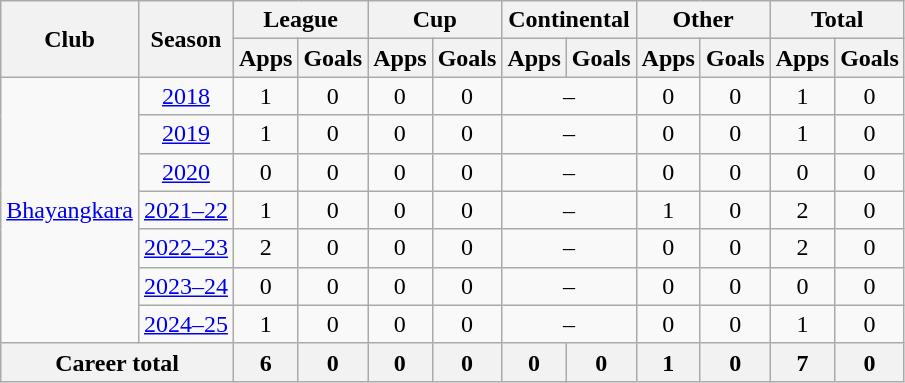<table class="wikitable" style="text-align: center">
<tr>
<th rowspan="2">Club</th>
<th rowspan="2">Season</th>
<th colspan="2">League</th>
<th colspan="2">Cup</th>
<th colspan="2">Continental</th>
<th colspan="2">Other</th>
<th colspan="2">Total</th>
</tr>
<tr>
<th>Apps</th>
<th>Goals</th>
<th>Apps</th>
<th>Goals</th>
<th>Apps</th>
<th>Goals</th>
<th>Apps</th>
<th>Goals</th>
<th>Apps</th>
<th>Goals</th>
</tr>
<tr>
<td rowspan="7"><a href='#'>Bhayangkara</a></td>
<td><a href='#'>2018</a></td>
<td>1</td>
<td>0</td>
<td>0</td>
<td>0</td>
<td colspan="2">–</td>
<td>0</td>
<td>0</td>
<td>1</td>
<td>0</td>
</tr>
<tr>
<td><a href='#'>2019</a></td>
<td>1</td>
<td>0</td>
<td>0</td>
<td>0</td>
<td colspan="2">–</td>
<td>0</td>
<td>0</td>
<td>1</td>
<td>0</td>
</tr>
<tr>
<td><a href='#'>2020</a></td>
<td>0</td>
<td>0</td>
<td>0</td>
<td>0</td>
<td colspan="2">–</td>
<td>0</td>
<td>0</td>
<td>0</td>
<td>0</td>
</tr>
<tr>
<td><a href='#'>2021–22</a></td>
<td>1</td>
<td>0</td>
<td>0</td>
<td>0</td>
<td colspan="2">–</td>
<td>1</td>
<td>0</td>
<td>2</td>
<td>0</td>
</tr>
<tr>
<td><a href='#'>2022–23</a></td>
<td>2</td>
<td>0</td>
<td>0</td>
<td>0</td>
<td colspan=2>–</td>
<td>0</td>
<td>0</td>
<td>2</td>
<td>0</td>
</tr>
<tr>
<td><a href='#'>2023–24</a></td>
<td>0</td>
<td>0</td>
<td>0</td>
<td>0</td>
<td colspan=2>–</td>
<td>0</td>
<td>0</td>
<td>0</td>
<td>0</td>
</tr>
<tr>
<td><a href='#'>2024–25</a></td>
<td>1</td>
<td>0</td>
<td>0</td>
<td>0</td>
<td colspan=2>–</td>
<td>0</td>
<td>0</td>
<td>1</td>
<td>0</td>
</tr>
<tr>
<th colspan=2>Career total</th>
<th>6</th>
<th>0</th>
<th>0</th>
<th>0</th>
<th>0</th>
<th>0</th>
<th>1</th>
<th>0</th>
<th>7</th>
<th>0</th>
</tr>
</table>
